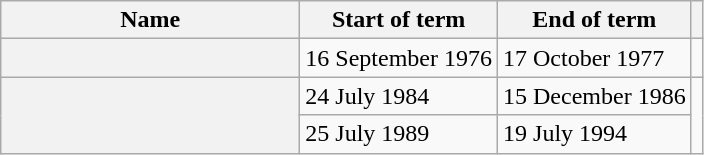<table class="wikitable sortable">
<tr>
<th scope="col" style=width:12em>Name</th>
<th scope="col">Start of term</th>
<th scope="col">End of term</th>
<th scope="col" class="unsortable"></th>
</tr>
<tr>
<th scope="row"></th>
<td>16 September 1976</td>
<td>17 October 1977</td>
<td></td>
</tr>
<tr>
<th scope="rowgroup" rowspan="2"></th>
<td>24 July 1984</td>
<td>15 December 1986</td>
<td rowspan="2"></td>
</tr>
<tr>
<td>25 July 1989</td>
<td>19 July 1994</td>
</tr>
</table>
